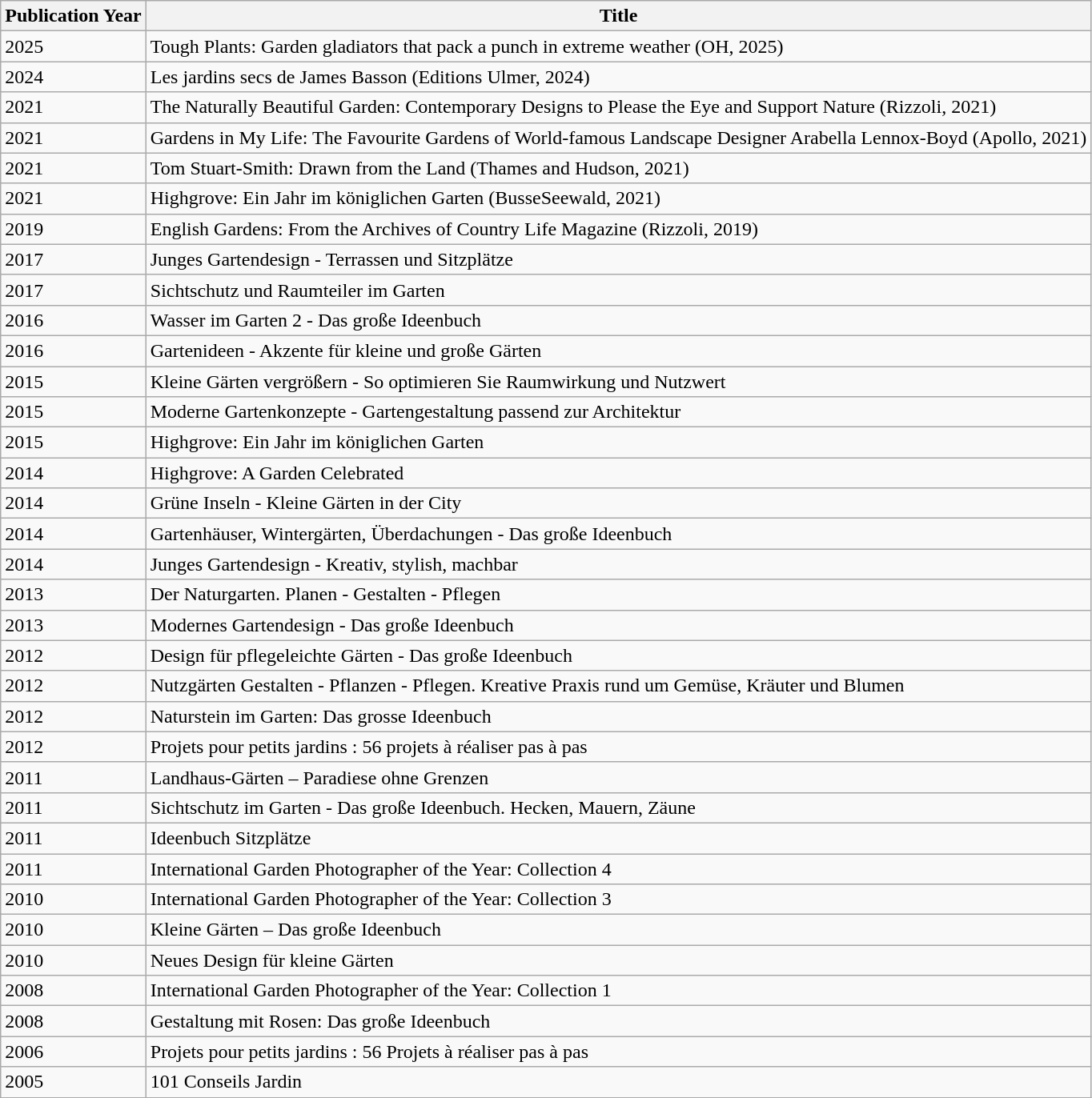<table class="wikitable sortable">
<tr>
<th>Publication Year</th>
<th>Title</th>
</tr>
<tr>
<td>2025</td>
<td>Tough Plants: Garden gladiators that pack a punch in extreme weather (OH, 2025)</td>
</tr>
<tr>
<td>2024</td>
<td>Les jardins secs de James Basson (Editions Ulmer, 2024)</td>
</tr>
<tr>
<td>2021</td>
<td>The Naturally Beautiful Garden: Contemporary Designs to Please the Eye and Support Nature (Rizzoli, 2021)</td>
</tr>
<tr>
<td>2021</td>
<td>Gardens in My Life: The Favourite Gardens of World-famous Landscape Designer Arabella Lennox-Boyd (Apollo, 2021)</td>
</tr>
<tr>
<td>2021</td>
<td>Tom Stuart-Smith: Drawn from the Land (Thames and Hudson, 2021)</td>
</tr>
<tr>
<td>2021</td>
<td>Highgrove: Ein Jahr im königlichen Garten (BusseSeewald, 2021)</td>
</tr>
<tr>
<td>2019</td>
<td>English Gardens: From the Archives of Country Life Magazine (Rizzoli, 2019)</td>
</tr>
<tr>
<td>2017</td>
<td>Junges Gartendesign - Terrassen und Sitzplätze</td>
</tr>
<tr>
<td>2017</td>
<td>Sichtschutz und Raumteiler im Garten</td>
</tr>
<tr>
<td>2016</td>
<td>Wasser im Garten 2 - Das große Ideenbuch</td>
</tr>
<tr>
<td>2016</td>
<td>Gartenideen - Akzente für kleine und große Gärten</td>
</tr>
<tr>
<td>2015</td>
<td>Kleine Gärten vergrößern - So optimieren Sie Raumwirkung und Nutzwert</td>
</tr>
<tr>
<td>2015</td>
<td>Moderne Gartenkonzepte - Gartengestaltung passend zur Architektur</td>
</tr>
<tr>
<td>2015</td>
<td>Highgrove: Ein Jahr im königlichen Garten</td>
</tr>
<tr>
<td>2014</td>
<td>Highgrove: A Garden Celebrated</td>
</tr>
<tr>
<td>2014</td>
<td>Grüne Inseln - Kleine Gärten in der City</td>
</tr>
<tr>
<td>2014</td>
<td>Gartenhäuser, Wintergärten, Überdachungen - Das große Ideenbuch</td>
</tr>
<tr>
<td>2014</td>
<td>Junges Gartendesign - Kreativ, stylish, machbar</td>
</tr>
<tr>
<td>2013</td>
<td>Der Naturgarten. Planen - Gestalten - Pflegen</td>
</tr>
<tr>
<td>2013</td>
<td>Modernes Gartendesign - Das große Ideenbuch</td>
</tr>
<tr>
<td>2012</td>
<td>Design für pflegeleichte Gärten - Das große Ideenbuch</td>
</tr>
<tr>
<td>2012</td>
<td>Nutzgärten Gestalten - Pflanzen - Pflegen. Kreative Praxis rund um Gemüse, Kräuter und Blumen</td>
</tr>
<tr>
<td>2012</td>
<td>Naturstein im Garten: Das grosse Ideenbuch</td>
</tr>
<tr>
<td>2012</td>
<td>Projets pour petits jardins : 56 projets à réaliser pas à pas</td>
</tr>
<tr>
<td>2011</td>
<td>Landhaus-Gärten – Paradiese ohne Grenzen</td>
</tr>
<tr>
<td>2011</td>
<td>Sichtschutz im Garten - Das große Ideenbuch. Hecken, Mauern, Zäune</td>
</tr>
<tr>
<td>2011</td>
<td>Ideenbuch Sitzplätze</td>
</tr>
<tr>
<td>2011</td>
<td>International Garden Photographer of the Year: Collection 4</td>
</tr>
<tr>
<td>2010</td>
<td>International Garden Photographer of the Year: Collection 3</td>
</tr>
<tr>
<td>2010</td>
<td>Kleine Gärten – Das große Ideenbuch</td>
</tr>
<tr>
<td>2010</td>
<td>Neues Design für kleine Gärten</td>
</tr>
<tr>
<td>2008</td>
<td>International Garden Photographer of the Year: Collection 1</td>
</tr>
<tr>
<td>2008</td>
<td>Gestaltung mit Rosen: Das große Ideenbuch</td>
</tr>
<tr>
<td>2006</td>
<td>Projets pour petits jardins : 56 Projets à réaliser pas à pas</td>
</tr>
<tr>
<td>2005</td>
<td>101 Conseils Jardin</td>
</tr>
</table>
